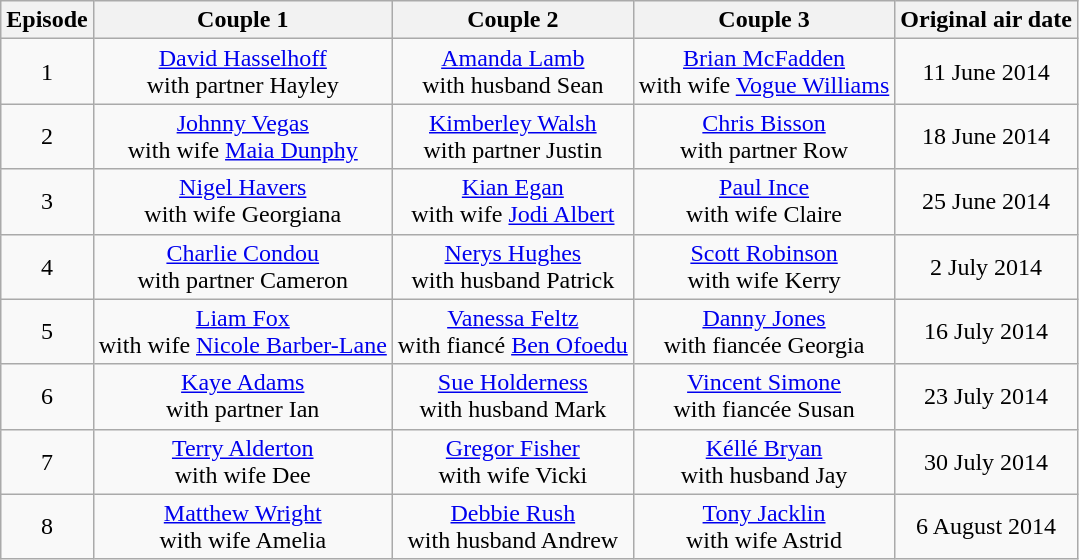<table class="wikitable sortable" style="text-align:center;">
<tr>
<th>Episode</th>
<th>Couple 1</th>
<th>Couple 2</th>
<th>Couple 3</th>
<th>Original air date</th>
</tr>
<tr>
<td>1</td>
<td><a href='#'>David Hasselhoff</a><br> with partner Hayley</td>
<td><a href='#'>Amanda Lamb</a><br> with husband Sean</td>
<td><a href='#'>Brian McFadden</a><br> with wife <a href='#'>Vogue Williams</a></td>
<td>11 June 2014</td>
</tr>
<tr>
<td>2</td>
<td><a href='#'>Johnny Vegas</a><br> with wife <a href='#'>Maia Dunphy</a></td>
<td><a href='#'>Kimberley Walsh</a><br> with partner Justin</td>
<td><a href='#'>Chris Bisson</a><br> with partner Row</td>
<td>18 June 2014</td>
</tr>
<tr>
<td>3</td>
<td><a href='#'>Nigel Havers</a><br> with wife Georgiana</td>
<td><a href='#'>Kian Egan</a><br> with wife <a href='#'>Jodi Albert</a></td>
<td><a href='#'>Paul Ince</a><br> with wife Claire</td>
<td>25 June 2014</td>
</tr>
<tr>
<td>4</td>
<td><a href='#'>Charlie Condou</a><br> with partner Cameron</td>
<td><a href='#'>Nerys Hughes</a><br> with husband Patrick</td>
<td><a href='#'>Scott Robinson</a><br> with wife Kerry</td>
<td>2 July 2014</td>
</tr>
<tr>
<td>5</td>
<td><a href='#'>Liam Fox</a><br> with wife <a href='#'>Nicole Barber-Lane</a></td>
<td><a href='#'>Vanessa Feltz</a><br> with fiancé <a href='#'>Ben Ofoedu</a></td>
<td><a href='#'>Danny Jones</a><br> with fiancée Georgia</td>
<td>16 July 2014</td>
</tr>
<tr>
<td>6</td>
<td><a href='#'>Kaye Adams</a><br> with partner Ian</td>
<td><a href='#'>Sue Holderness</a><br> with husband Mark</td>
<td><a href='#'>Vincent Simone</a><br> with fiancée Susan</td>
<td>23 July 2014</td>
</tr>
<tr>
<td>7</td>
<td><a href='#'>Terry Alderton</a><br> with wife Dee</td>
<td><a href='#'>Gregor Fisher</a><br>with wife Vicki</td>
<td><a href='#'>Kéllé Bryan</a><br>with husband Jay</td>
<td>30 July 2014</td>
</tr>
<tr>
<td>8</td>
<td><a href='#'>Matthew Wright</a><br> with wife Amelia</td>
<td><a href='#'>Debbie Rush</a><br>with husband Andrew</td>
<td><a href='#'>Tony Jacklin</a><br>with wife Astrid</td>
<td>6 August 2014</td>
</tr>
</table>
